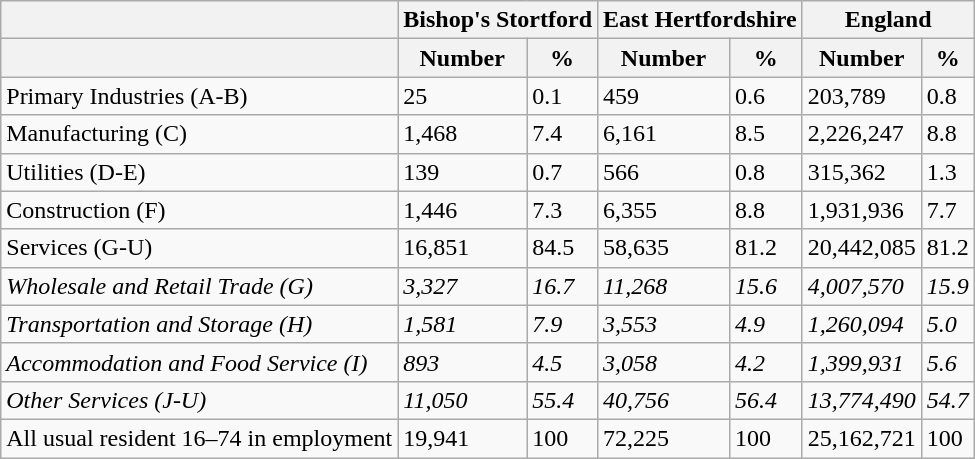<table class="wikitable">
<tr>
<th></th>
<th colspan="2">Bishop's Stortford</th>
<th colspan="2">East Hertfordshire</th>
<th colspan="2">England</th>
</tr>
<tr>
<th></th>
<th>Number</th>
<th>%</th>
<th>Number</th>
<th>%</th>
<th>Number</th>
<th>%</th>
</tr>
<tr>
<td>Primary Industries (A-B)</td>
<td>25</td>
<td>0.1</td>
<td>459</td>
<td>0.6</td>
<td>203,789</td>
<td>0.8</td>
</tr>
<tr>
<td>Manufacturing (C)</td>
<td>1,468</td>
<td>7.4</td>
<td>6,161</td>
<td>8.5</td>
<td>2,226,247</td>
<td>8.8</td>
</tr>
<tr>
<td>Utilities (D-E)</td>
<td>139</td>
<td>0.7</td>
<td>566</td>
<td>0.8</td>
<td>315,362</td>
<td>1.3</td>
</tr>
<tr>
<td>Construction (F)</td>
<td>1,446</td>
<td>7.3</td>
<td>6,355</td>
<td>8.8</td>
<td>1,931,936</td>
<td>7.7</td>
</tr>
<tr>
<td>Services (G-U)</td>
<td>16,851</td>
<td>84.5</td>
<td>58,635</td>
<td>81.2</td>
<td>20,442,085</td>
<td>81.2</td>
</tr>
<tr>
<td><em>Wholesale and Retail Trade (G)</em></td>
<td><em>3,327</em></td>
<td><em>16.7</em></td>
<td><em>11,268</em></td>
<td><em>15.6</em></td>
<td><em>4,007,570</em></td>
<td><em>15.9</em></td>
</tr>
<tr>
<td><em>Transportation and Storage (H)</em></td>
<td><em>1,581</em></td>
<td><em>7.9</em></td>
<td><em>3,553</em></td>
<td><em>4.9</em></td>
<td><em>1,260,094</em></td>
<td><em>5.0</em></td>
</tr>
<tr>
<td><em>Accommodation and Food Service (I)</em></td>
<td><em>893</em></td>
<td><em>4.5</em></td>
<td><em>3,058</em></td>
<td><em>4.2</em></td>
<td><em>1,399,931</em></td>
<td><em>5.6</em></td>
</tr>
<tr>
<td><em>Other Services (J-U)</em></td>
<td><em>11,050</em></td>
<td><em>55.4</em></td>
<td><em>40,756</em></td>
<td><em>56.4</em></td>
<td><em>13,774,490</em></td>
<td><em>54.7</em></td>
</tr>
<tr>
<td>All usual resident 16–74 in employment</td>
<td>19,941</td>
<td>100</td>
<td>72,225</td>
<td>100</td>
<td>25,162,721</td>
<td>100</td>
</tr>
</table>
